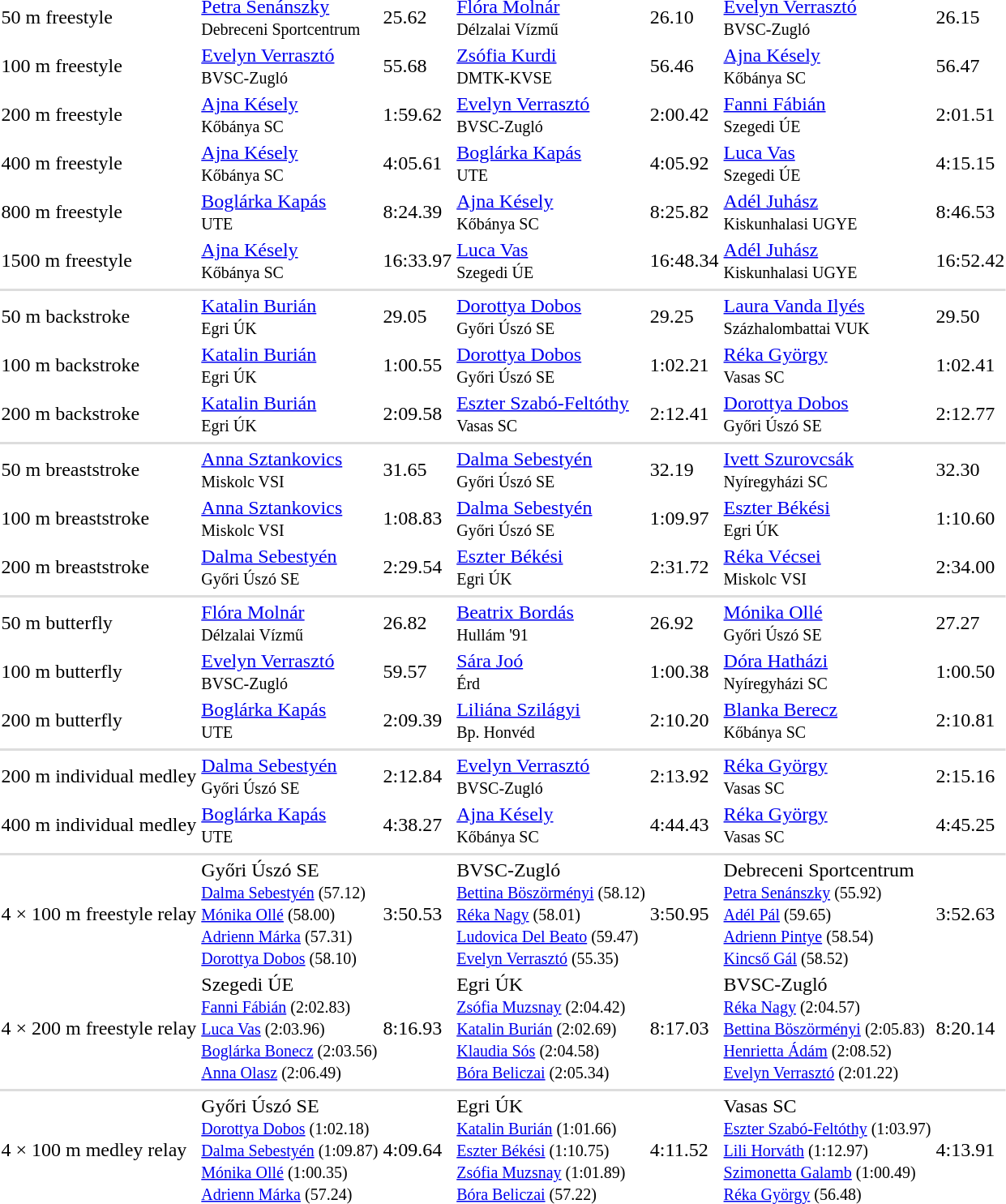<table>
<tr>
<td>50 m freestyle</td>
<td><a href='#'>Petra Senánszky</a><br><small> Debreceni Sportcentrum</small></td>
<td>25.62</td>
<td><a href='#'>Flóra Molnár</a><br><small> Délzalai Vízmű</small></td>
<td>26.10</td>
<td><a href='#'>Evelyn Verrasztó</a><br><small> BVSC-Zugló</small></td>
<td>26.15</td>
</tr>
<tr>
<td>100 m freestyle</td>
<td><a href='#'>Evelyn Verrasztó</a><br><small> BVSC-Zugló</small></td>
<td>55.68</td>
<td><a href='#'>Zsófia Kurdi</a><br><small> DMTK-KVSE</small></td>
<td>56.46</td>
<td><a href='#'>Ajna Késely</a><br><small> Kőbánya SC</small></td>
<td>56.47</td>
</tr>
<tr>
<td>200 m freestyle</td>
<td><a href='#'>Ajna Késely</a><br><small> Kőbánya SC</small></td>
<td>1:59.62</td>
<td><a href='#'>Evelyn Verrasztó</a><br><small> BVSC-Zugló</small></td>
<td>2:00.42</td>
<td><a href='#'>Fanni Fábián</a><br><small> Szegedi ÚE</small></td>
<td>2:01.51</td>
</tr>
<tr>
<td>400 m freestyle</td>
<td><a href='#'>Ajna Késely</a><br><small> Kőbánya SC</small></td>
<td>4:05.61</td>
<td><a href='#'>Boglárka Kapás</a><br><small> UTE</small></td>
<td>4:05.92</td>
<td><a href='#'>Luca Vas</a><br><small> Szegedi ÚE</small></td>
<td>4:15.15</td>
</tr>
<tr>
<td>800 m freestyle</td>
<td><a href='#'>Boglárka Kapás</a><br><small> UTE</small></td>
<td>8:24.39</td>
<td><a href='#'>Ajna Késely</a><br><small> Kőbánya SC</small></td>
<td>8:25.82</td>
<td><a href='#'>Adél Juhász</a><br><small> Kiskunhalasi UGYE</small></td>
<td>8:46.53</td>
</tr>
<tr>
<td>1500 m freestyle</td>
<td><a href='#'>Ajna Késely</a><br><small> Kőbánya SC</small></td>
<td>16:33.97</td>
<td><a href='#'>Luca Vas</a><br><small> Szegedi ÚE</small></td>
<td>16:48.34</td>
<td><a href='#'>Adél Juhász</a><br><small> Kiskunhalasi UGYE</small></td>
<td>16:52.42</td>
</tr>
<tr>
</tr>
<tr bgcolor=#ddd>
<td colspan=7></td>
</tr>
<tr>
<td>50 m backstroke</td>
<td><a href='#'>Katalin Burián</a><br><small> Egri ÚK</small></td>
<td>29.05</td>
<td><a href='#'>Dorottya Dobos</a><br><small> Győri Úszó SE</small></td>
<td>29.25</td>
<td><a href='#'>Laura Vanda Ilyés</a><br><small> Százhalombattai VUK</small></td>
<td>29.50</td>
</tr>
<tr>
<td>100 m backstroke</td>
<td><a href='#'>Katalin Burián</a><br><small> Egri ÚK</small></td>
<td>1:00.55</td>
<td><a href='#'>Dorottya Dobos</a><br><small> Győri Úszó SE</small></td>
<td>1:02.21</td>
<td><a href='#'>Réka György</a><br><small> Vasas SC</small></td>
<td>1:02.41</td>
</tr>
<tr>
<td>200 m backstroke</td>
<td><a href='#'>Katalin Burián</a><br><small> Egri ÚK</small></td>
<td>2:09.58</td>
<td><a href='#'>Eszter Szabó-Feltóthy</a><br><small> Vasas SC</small></td>
<td>2:12.41</td>
<td><a href='#'>Dorottya Dobos</a><br><small> Győri Úszó SE</small></td>
<td>2:12.77</td>
</tr>
<tr>
</tr>
<tr bgcolor=#ddd>
<td colspan=7></td>
</tr>
<tr>
<td>50 m breaststroke</td>
<td><a href='#'>Anna Sztankovics</a><br><small> Miskolc VSI</small></td>
<td>31.65</td>
<td><a href='#'>Dalma Sebestyén</a><br><small> Győri Úszó SE</small></td>
<td>32.19</td>
<td><a href='#'>Ivett Szurovcsák</a><br><small> Nyíregyházi SC</small></td>
<td>32.30</td>
</tr>
<tr>
<td>100 m breaststroke</td>
<td><a href='#'>Anna Sztankovics</a><br><small> Miskolc VSI</small></td>
<td>1:08.83</td>
<td><a href='#'>Dalma Sebestyén</a><br><small> Győri Úszó SE</small></td>
<td>1:09.97</td>
<td><a href='#'>Eszter Békési</a><br><small> Egri ÚK</small></td>
<td>1:10.60</td>
</tr>
<tr>
<td>200 m breaststroke</td>
<td><a href='#'>Dalma Sebestyén</a><br><small> Győri Úszó SE</small></td>
<td>2:29.54</td>
<td><a href='#'>Eszter Békési</a><br><small> Egri ÚK</small></td>
<td>2:31.72</td>
<td><a href='#'>Réka Vécsei</a><br><small> Miskolc VSI</small></td>
<td>2:34.00</td>
</tr>
<tr>
</tr>
<tr bgcolor=#ddd>
<td colspan=7></td>
</tr>
<tr>
<td>50 m butterfly</td>
<td><a href='#'>Flóra Molnár</a><br><small> Délzalai Vízmű</small></td>
<td>26.82</td>
<td><a href='#'>Beatrix Bordás</a><br><small> Hullám '91</small></td>
<td>26.92</td>
<td><a href='#'>Mónika Ollé</a><br><small> Győri Úszó SE</small></td>
<td>27.27</td>
</tr>
<tr>
<td>100 m butterfly</td>
<td><a href='#'>Evelyn Verrasztó</a><br><small> BVSC-Zugló</small></td>
<td>59.57</td>
<td><a href='#'>Sára Joó</a><br><small> Érd</small></td>
<td>1:00.38</td>
<td><a href='#'>Dóra Hatházi</a><br><small> Nyíregyházi SC</small></td>
<td>1:00.50</td>
</tr>
<tr>
<td>200 m butterfly</td>
<td><a href='#'>Boglárka Kapás</a><br><small> UTE</small></td>
<td>2:09.39</td>
<td><a href='#'>Liliána Szilágyi</a><br><small> Bp. Honvéd</small></td>
<td>2:10.20</td>
<td><a href='#'>Blanka Berecz</a><br><small> Kőbánya SC</small></td>
<td>2:10.81</td>
</tr>
<tr>
</tr>
<tr bgcolor=#ddd>
<td colspan=7></td>
</tr>
<tr>
<td>200 m individual medley</td>
<td><a href='#'>Dalma Sebestyén</a><br><small> Győri Úszó SE</small></td>
<td>2:12.84</td>
<td><a href='#'>Evelyn Verrasztó</a><br><small> BVSC-Zugló</small></td>
<td>2:13.92</td>
<td><a href='#'>Réka György</a><br><small> Vasas SC</small></td>
<td>2:15.16</td>
</tr>
<tr>
<td>400 m individual medley</td>
<td><a href='#'>Boglárka Kapás</a><br><small> UTE</small></td>
<td>4:38.27</td>
<td><a href='#'>Ajna Késely</a><br><small> Kőbánya SC</small></td>
<td>4:44.43</td>
<td><a href='#'>Réka György</a><br><small> Vasas SC</small></td>
<td>4:45.25</td>
</tr>
<tr>
</tr>
<tr bgcolor=#ddd>
<td colspan=7></td>
</tr>
<tr>
<td>4 × 100 m freestyle relay</td>
<td> Győri Úszó SE<br><small><a href='#'>Dalma Sebestyén</a> (57.12)<br> <a href='#'>Mónika Ollé</a> (58.00)<br> <a href='#'>Adrienn Márka</a> (57.31)<br> <a href='#'>Dorottya Dobos</a> (58.10)</small></td>
<td>3:50.53</td>
<td> BVSC-Zugló<br><small><a href='#'>Bettina Böszörményi</a> (58.12)<br> <a href='#'>Réka Nagy</a> (58.01)<br> <a href='#'>Ludovica Del Beato</a> (59.47)<br> <a href='#'>Evelyn Verrasztó</a> (55.35)</small></td>
<td>3:50.95</td>
<td> Debreceni Sportcentrum<br><small><a href='#'>Petra Senánszky</a> (55.92)<br> <a href='#'>Adél Pál</a> (59.65)<br> <a href='#'>Adrienn Pintye</a> (58.54)<br> <a href='#'>Kincső Gál</a> (58.52)</small></td>
<td>3:52.63</td>
</tr>
<tr>
<td>4 × 200 m freestyle relay</td>
<td> Szegedi ÚE<br><small><a href='#'>Fanni Fábián</a> (2:02.83)<br> <a href='#'>Luca Vas</a> (2:03.96)<br> <a href='#'>Boglárka Bonecz</a> (2:03.56)<br> <a href='#'>Anna Olasz</a> (2:06.49)</small></td>
<td>8:16.93</td>
<td> Egri ÚK<br><small><a href='#'>Zsófia Muzsnay</a> (2:04.42)<br> <a href='#'>Katalin Burián</a> (2:02.69)<br> <a href='#'>Klaudia Sós</a> (2:04.58)<br> <a href='#'>Bóra Beliczai</a> (2:05.34)</small></td>
<td>8:17.03</td>
<td> BVSC-Zugló<br><small><a href='#'>Réka Nagy</a> (2:04.57)<br> <a href='#'>Bettina Böszörményi</a> (2:05.83)<br> <a href='#'>Henrietta Ádám</a> (2:08.52)<br> <a href='#'>Evelyn Verrasztó</a> (2:01.22)</small></td>
<td>8:20.14</td>
</tr>
<tr>
</tr>
<tr bgcolor=#ddd>
<td colspan=7></td>
</tr>
<tr>
<td>4 × 100 m medley relay</td>
<td> Győri Úszó SE<br><small><a href='#'>Dorottya Dobos</a> (1:02.18)<br> <a href='#'>Dalma Sebestyén</a> (1:09.87)<br> <a href='#'>Mónika Ollé</a> (1:00.35)<br> <a href='#'>Adrienn Márka</a> (57.24)</small></td>
<td>4:09.64</td>
<td> Egri ÚK<br><small><a href='#'>Katalin Burián</a> (1:01.66)<br> <a href='#'>Eszter Békési</a> (1:10.75)<br> <a href='#'>Zsófia Muzsnay</a> (1:01.89)<br> <a href='#'>Bóra Beliczai</a> (57.22)</small></td>
<td>4:11.52</td>
<td> Vasas SC<br><small><a href='#'>Eszter Szabó-Feltóthy</a> (1:03.97)<br> <a href='#'>Lili Horváth</a> (1:12.97)<br> <a href='#'>Szimonetta Galamb</a> (1:00.49)<br> <a href='#'>Réka György</a> (56.48)</small></td>
<td>4:13.91</td>
</tr>
</table>
